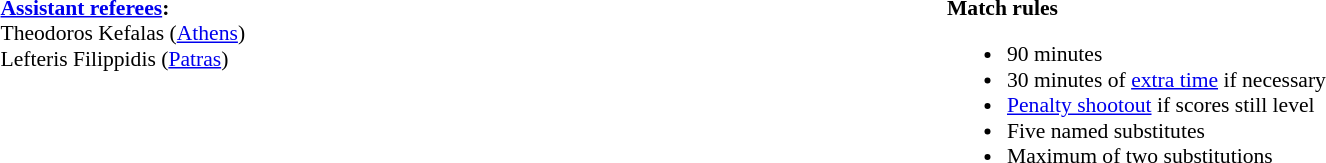<table width=100% style="font-size: 90%">
<tr>
<td width=50% valign=top><br><strong><a href='#'>Assistant referees</a>:</strong>
<br>Theodoros Kefalas (<a href='#'>Athens</a>)
<br>Lefteris Filippidis (<a href='#'>Patras</a>)</td>
<td width=50% valign=top><br><strong>Match rules</strong><ul><li>90 minutes</li><li>30 minutes of <a href='#'>extra time</a> if necessary</li><li><a href='#'>Penalty shootout</a> if scores still level</li><li>Five named substitutes</li><li>Maximum of two substitutions</li></ul></td>
</tr>
</table>
